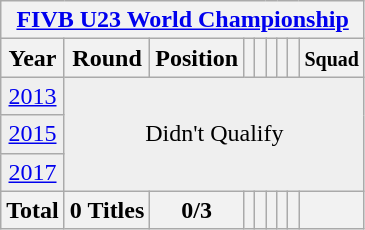<table class="wikitable" style="text-align: center;">
<tr>
<th colspan=9><a href='#'>FIVB U23 World Championship</a>  </th>
</tr>
<tr>
<th>Year</th>
<th>Round</th>
<th>Position</th>
<th></th>
<th></th>
<th></th>
<th></th>
<th></th>
<th><small>Squad</small></th>
</tr>
<tr bgcolor="efefef">
<td> <a href='#'>2013</a></td>
<td colspan=9 rowspan=3>Didn't Qualify</td>
</tr>
<tr bgcolor="efefef">
<td> <a href='#'>2015</a></td>
</tr>
<tr bgcolor="efefef">
<td> <a href='#'>2017</a></td>
</tr>
<tr>
<th>Total</th>
<th>0 Titles</th>
<th>0/3</th>
<th></th>
<th></th>
<th></th>
<th></th>
<th></th>
<th></th>
</tr>
</table>
